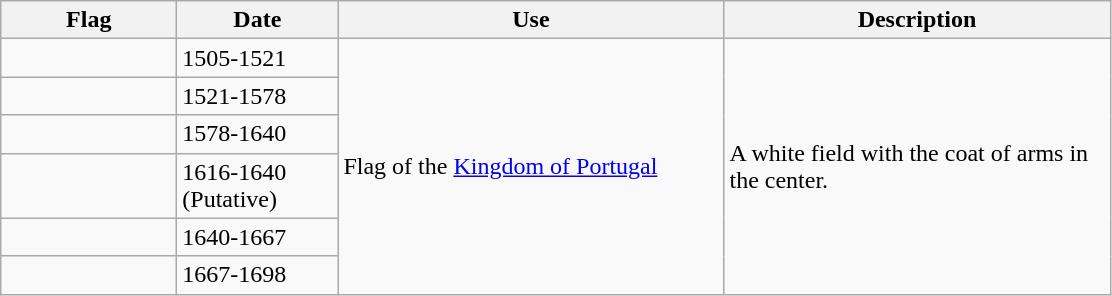<table class="wikitable">
<tr>
<th style="width:110px;">Flag</th>
<th style="width:100px;">Date</th>
<th style="width:250px;">Use</th>
<th style="width:250px;">Description</th>
</tr>
<tr>
<td></td>
<td>1505-1521</td>
<td rowspan="6">Flag of the <a href='#'>Kingdom of Portugal</a></td>
<td rowspan="6">A white field with the coat of arms in the center.</td>
</tr>
<tr>
<td></td>
<td>1521-1578</td>
</tr>
<tr>
<td></td>
<td>1578-1640</td>
</tr>
<tr>
<td></td>
<td>1616-1640 (Putative)</td>
</tr>
<tr>
<td></td>
<td>1640-1667</td>
</tr>
<tr>
<td></td>
<td>1667-1698</td>
</tr>
</table>
